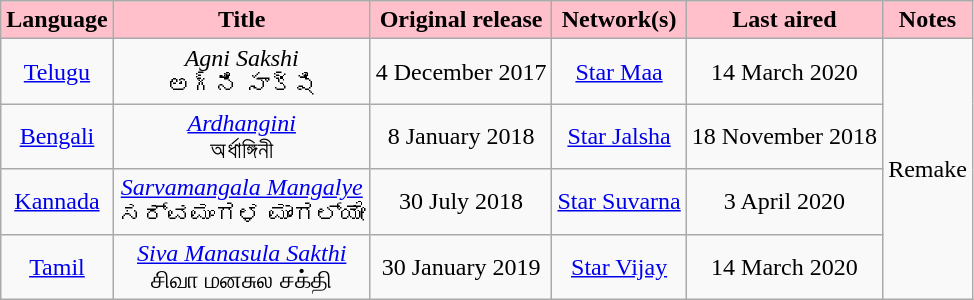<table class="wikitable" style="text-align:center;">
<tr>
<th style="background:Pink;">Language</th>
<th style="background:Pink;">Title</th>
<th style="background:Pink;">Original release</th>
<th style="background:Pink;">Network(s)</th>
<th style="background:Pink;">Last aired</th>
<th style="background:Pink;">Notes</th>
</tr>
<tr>
<td><a href='#'>Telugu</a></td>
<td><em>Agni Sakshi</em> <br> అగ్ని సాక్షి</td>
<td>4 December 2017</td>
<td><a href='#'>Star Maa</a></td>
<td>14 March 2020</td>
<td rowspan="4">Remake</td>
</tr>
<tr>
<td><a href='#'>Bengali</a></td>
<td><em><a href='#'>Ardhangini</a></em> <br> অর্ধাঙ্গিনী</td>
<td>8 January 2018</td>
<td><a href='#'>Star Jalsha</a></td>
<td>18 November 2018</td>
</tr>
<tr>
<td><a href='#'>Kannada</a></td>
<td><em><a href='#'>Sarvamangala Mangalye</a></em> <br> ಸರ್ವಮಂಗಳ ಮಾಂಗಲ್ಯೇ</td>
<td>30 July 2018</td>
<td><a href='#'>Star Suvarna</a></td>
<td>3 April 2020</td>
</tr>
<tr>
<td><a href='#'>Tamil</a></td>
<td><em><a href='#'>Siva Manasula Sakthi</a></em> <br> சிவா மனசுல சக்தி</td>
<td>30 January 2019</td>
<td><a href='#'>Star Vijay</a></td>
<td>14 March 2020</td>
</tr>
</table>
